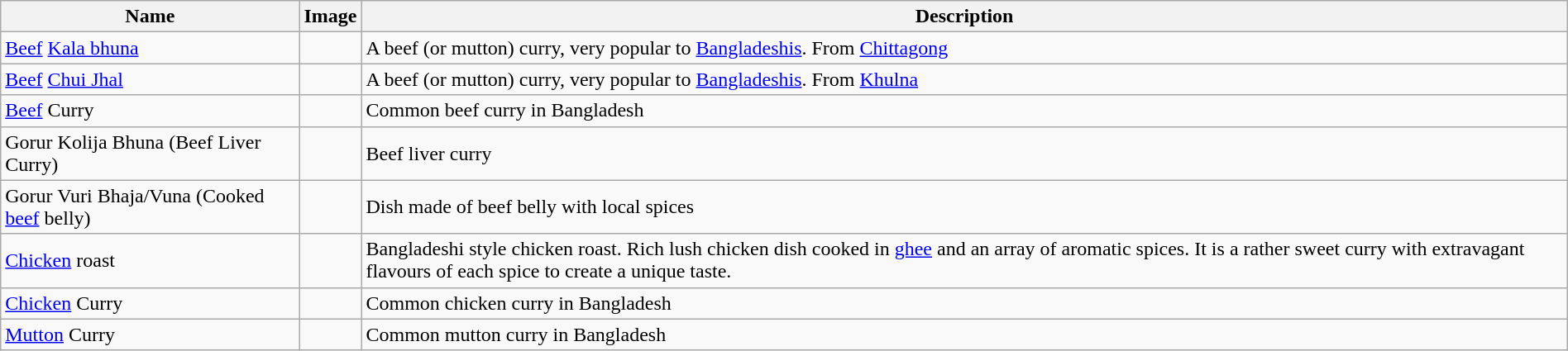<table class="wikitable sortable" width="100%">
<tr>
<th>Name</th>
<th>Image</th>
<th>Description</th>
</tr>
<tr>
<td><a href='#'>Beef</a> <a href='#'>Kala bhuna</a></td>
<td></td>
<td>A beef (or mutton) curry, very popular to <a href='#'>Bangladeshis</a>. From <a href='#'>Chittagong</a></td>
</tr>
<tr>
<td><a href='#'>Beef</a> <a href='#'>Chui Jhal</a></td>
<td></td>
<td>A beef (or mutton) curry, very popular to <a href='#'>Bangladeshis</a>. From <a href='#'>Khulna</a></td>
</tr>
<tr>
<td><a href='#'>Beef</a> Curry</td>
<td></td>
<td>Common beef curry in Bangladesh</td>
</tr>
<tr>
<td>Gorur Kolija Bhuna (Beef Liver Curry)</td>
<td></td>
<td>Beef liver curry</td>
</tr>
<tr>
<td>Gorur Vuri Bhaja/Vuna (Cooked <a href='#'>beef</a> belly)</td>
<td></td>
<td>Dish made of beef belly with local spices</td>
</tr>
<tr>
<td><a href='#'>Chicken</a> roast</td>
<td></td>
<td>Bangladeshi style chicken roast. Rich lush chicken dish cooked in <a href='#'>ghee</a> and an array of aromatic spices. It is a rather sweet curry with extravagant flavours of each spice to create a unique taste.</td>
</tr>
<tr>
<td><a href='#'>Chicken</a> Curry</td>
<td></td>
<td>Common chicken curry in Bangladesh</td>
</tr>
<tr>
<td><a href='#'>Mutton</a> Curry</td>
<td></td>
<td>Common mutton curry in Bangladesh</td>
</tr>
</table>
